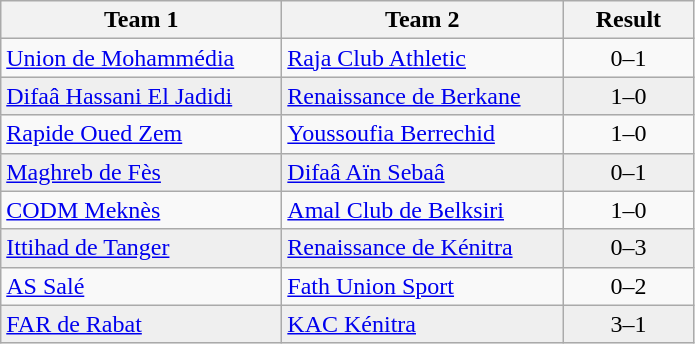<table class="wikitable">
<tr>
<th width="180">Team 1</th>
<th width="180">Team 2</th>
<th width="80">Result</th>
</tr>
<tr>
<td><a href='#'>Union de Mohammédia</a></td>
<td><a href='#'>Raja Club Athletic</a></td>
<td align="center">0–1</td>
</tr>
<tr style="background:#EFEFEF">
<td><a href='#'>Difaâ Hassani El Jadidi</a></td>
<td><a href='#'>Renaissance de Berkane</a></td>
<td align="center">1–0</td>
</tr>
<tr>
<td><a href='#'>Rapide Oued Zem</a></td>
<td><a href='#'>Youssoufia Berrechid</a></td>
<td align="center">1–0</td>
</tr>
<tr style="background:#EFEFEF">
<td><a href='#'>Maghreb de Fès</a></td>
<td><a href='#'>Difaâ Aïn Sebaâ</a></td>
<td align="center">0–1</td>
</tr>
<tr>
<td><a href='#'>CODM Meknès</a></td>
<td><a href='#'>Amal Club de Belksiri</a></td>
<td align="center">1–0</td>
</tr>
<tr style="background:#EFEFEF">
<td><a href='#'>Ittihad de Tanger</a></td>
<td><a href='#'>Renaissance de Kénitra</a></td>
<td align="center">0–3</td>
</tr>
<tr>
<td><a href='#'>AS Salé</a></td>
<td><a href='#'>Fath Union Sport</a></td>
<td align="center">0–2</td>
</tr>
<tr style="background:#EFEFEF">
<td><a href='#'>FAR de Rabat</a></td>
<td><a href='#'>KAC Kénitra</a></td>
<td align="center">3–1</td>
</tr>
</table>
